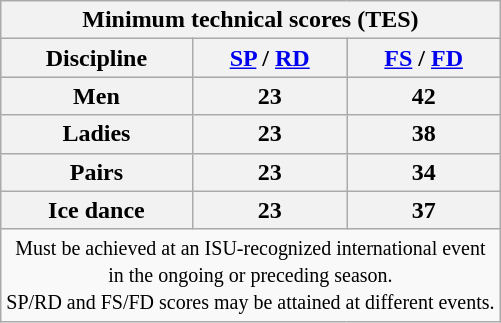<table class="wikitable">
<tr>
<th colspan=3 align=center>Minimum technical scores (TES)</th>
</tr>
<tr bgcolor=b0c4de align=center>
<th>Discipline</th>
<th><a href='#'>SP</a> / <a href='#'>RD</a></th>
<th><a href='#'>FS</a> / <a href='#'>FD</a></th>
</tr>
<tr>
<th>Men</th>
<th>23</th>
<th>42</th>
</tr>
<tr>
<th>Ladies</th>
<th>23</th>
<th>38</th>
</tr>
<tr>
<th>Pairs</th>
<th>23</th>
<th>34</th>
</tr>
<tr>
<th>Ice dance</th>
<th>23</th>
<th>37</th>
</tr>
<tr>
<td colspan=3 align=center><small> Must be achieved at an ISU-recognized international event <br> in the ongoing or preceding season. <br> SP/RD and FS/FD scores may be attained at different events. </small></td>
</tr>
</table>
